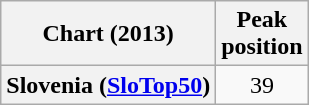<table class="wikitable plainrowheaders" style="text-align:center">
<tr>
<th>Chart (2013)</th>
<th>Peak<br>position</th>
</tr>
<tr>
<th scope="row">Slovenia (<a href='#'>SloTop50</a>)</th>
<td>39</td>
</tr>
</table>
